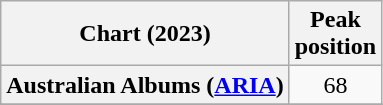<table class="wikitable sortable plainrowheaders" style="text-align:center">
<tr>
<th scope="col">Chart (2023)</th>
<th scope="col">Peak<br>position</th>
</tr>
<tr>
<th scope="row">Australian Albums (<a href='#'>ARIA</a>)</th>
<td>68</td>
</tr>
<tr>
</tr>
<tr>
</tr>
<tr>
</tr>
<tr>
</tr>
<tr>
</tr>
<tr>
</tr>
<tr>
</tr>
<tr>
</tr>
</table>
